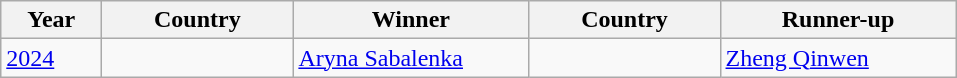<table class="wikitable">
<tr>
<th width="60">Year</th>
<th width="120">Country</th>
<th width="150">Winner</th>
<th width="120">Country</th>
<th width="150">Runner-up</th>
</tr>
<tr>
<td><a href='#'>2024</a></td>
<td></td>
<td><a href='#'>Aryna Sabalenka</a></td>
<td></td>
<td><a href='#'>Zheng Qinwen</a></td>
</tr>
</table>
